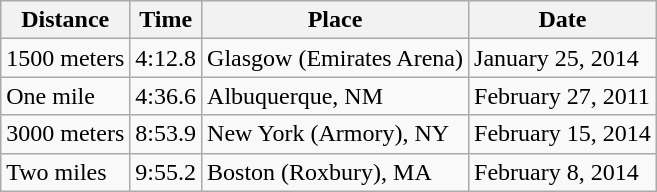<table class=wikitable>
<tr>
<th>Distance</th>
<th>Time</th>
<th>Place</th>
<th>Date</th>
</tr>
<tr>
<td>1500 meters</td>
<td>4:12.8</td>
<td>Glasgow (Emirates Arena)</td>
<td>January 25, 2014</td>
</tr>
<tr>
<td>One mile</td>
<td>4:36.6</td>
<td>Albuquerque, NM</td>
<td>February 27, 2011</td>
</tr>
<tr>
<td>3000 meters</td>
<td>8:53.9</td>
<td>New York (Armory), NY</td>
<td>February 15, 2014</td>
</tr>
<tr>
<td>Two miles</td>
<td>9:55.2</td>
<td>Boston (Roxbury), MA</td>
<td>February 8, 2014</td>
</tr>
</table>
